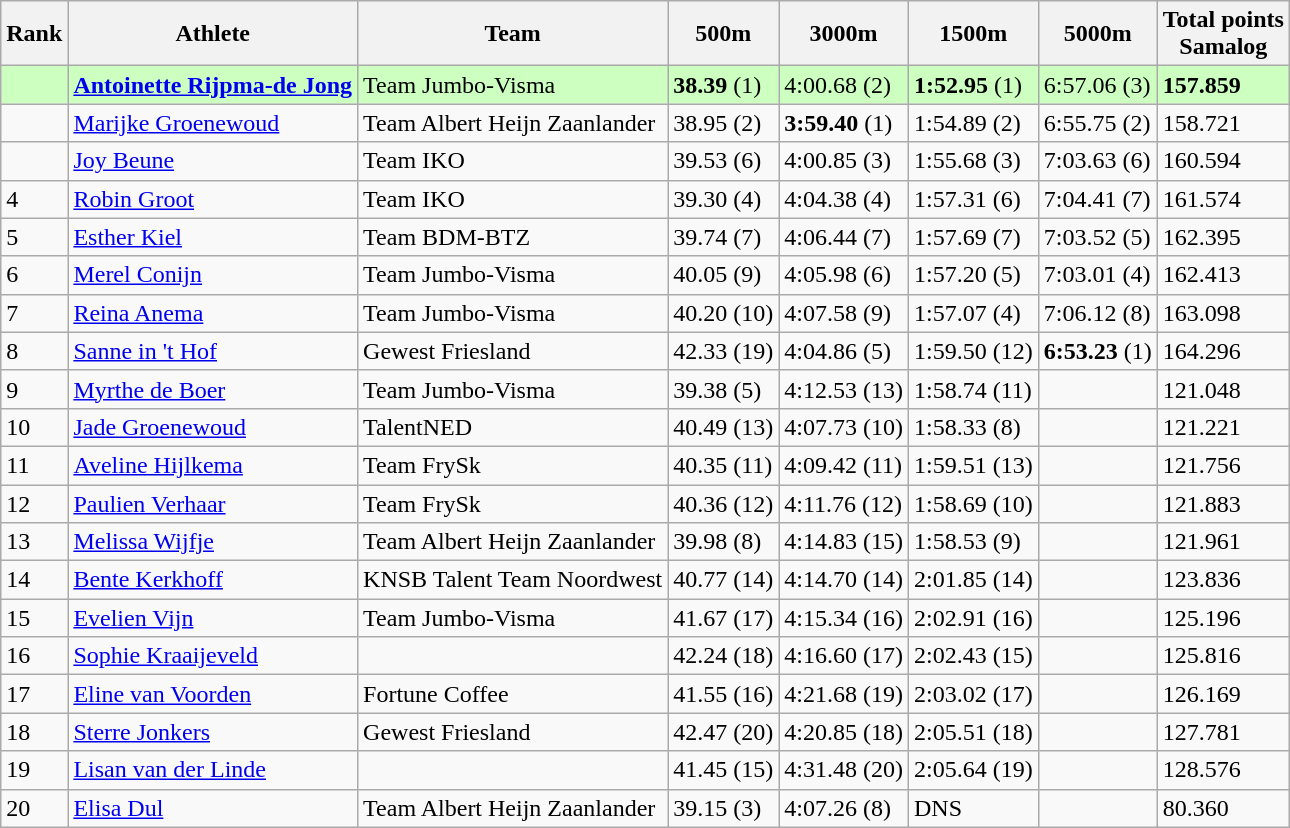<table class="wikitable sortable">
<tr>
<th>Rank</th>
<th>Athlete</th>
<th>Team</th>
<th>500m</th>
<th>3000m</th>
<th>1500m</th>
<th>5000m</th>
<th>Total points <br> Samalog</th>
</tr>
<tr bgcolor=ccffc>
<td></td>
<td><strong><a href='#'>Antoinette Rijpma-de Jong</a></strong></td>
<td>Team Jumbo-Visma</td>
<td><strong>38.39</strong> (1)</td>
<td>4:00.68 (2)</td>
<td><strong>1:52.95</strong> (1)</td>
<td>6:57.06 (3)</td>
<td><strong>157.859</strong></td>
</tr>
<tr>
<td></td>
<td><a href='#'>Marijke Groenewoud</a></td>
<td>Team Albert Heijn Zaanlander</td>
<td>38.95 (2)</td>
<td><strong>3:59.40</strong> (1)</td>
<td>1:54.89 (2)</td>
<td>6:55.75 (2)</td>
<td>158.721</td>
</tr>
<tr>
<td></td>
<td><a href='#'>Joy Beune</a></td>
<td>Team IKO</td>
<td>39.53 (6)</td>
<td>4:00.85 (3)</td>
<td>1:55.68 (3)</td>
<td>7:03.63 (6)</td>
<td>160.594</td>
</tr>
<tr>
<td>4</td>
<td><a href='#'>Robin Groot</a></td>
<td>Team IKO</td>
<td>39.30 (4)</td>
<td>4:04.38 (4)</td>
<td>1:57.31 (6)</td>
<td>7:04.41 (7)</td>
<td>161.574</td>
</tr>
<tr>
<td>5</td>
<td><a href='#'>Esther Kiel</a></td>
<td>Team BDM-BTZ</td>
<td>39.74 (7)</td>
<td>4:06.44 (7)</td>
<td>1:57.69 (7)</td>
<td>7:03.52 (5)</td>
<td>162.395</td>
</tr>
<tr>
<td>6</td>
<td><a href='#'>Merel Conijn</a></td>
<td>Team Jumbo-Visma</td>
<td>40.05 (9)</td>
<td>4:05.98 (6)</td>
<td>1:57.20 (5)</td>
<td>7:03.01 (4)</td>
<td>162.413</td>
</tr>
<tr>
<td>7</td>
<td><a href='#'>Reina Anema</a></td>
<td>Team Jumbo-Visma</td>
<td>40.20 (10)</td>
<td>4:07.58 (9)</td>
<td>1:57.07 (4)</td>
<td>7:06.12 (8)</td>
<td>163.098</td>
</tr>
<tr>
<td>8</td>
<td><a href='#'>Sanne in 't Hof</a></td>
<td>Gewest Friesland</td>
<td>42.33 (19)</td>
<td>4:04.86 (5)</td>
<td>1:59.50 (12)</td>
<td><strong>6:53.23</strong> (1)</td>
<td>164.296</td>
</tr>
<tr>
<td>9</td>
<td><a href='#'>Myrthe de Boer</a></td>
<td>Team Jumbo-Visma</td>
<td>39.38 (5)</td>
<td>4:12.53 (13)</td>
<td>1:58.74 (11)</td>
<td></td>
<td>121.048</td>
</tr>
<tr>
<td>10</td>
<td><a href='#'>Jade Groenewoud</a></td>
<td>TalentNED</td>
<td>40.49 (13)</td>
<td>4:07.73 (10)</td>
<td>1:58.33 (8)</td>
<td></td>
<td>121.221</td>
</tr>
<tr>
<td>11</td>
<td><a href='#'>Aveline Hijlkema</a></td>
<td>Team FrySk</td>
<td>40.35 (11)</td>
<td>4:09.42 (11)</td>
<td>1:59.51 (13)</td>
<td></td>
<td>121.756</td>
</tr>
<tr>
<td>12</td>
<td><a href='#'>Paulien Verhaar</a></td>
<td>Team FrySk</td>
<td>40.36 (12)</td>
<td>4:11.76 (12)</td>
<td>1:58.69 (10)</td>
<td></td>
<td>121.883</td>
</tr>
<tr>
<td>13</td>
<td><a href='#'>Melissa Wijfje</a></td>
<td>Team Albert Heijn Zaanlander</td>
<td>39.98 (8)</td>
<td>4:14.83 (15)</td>
<td>1:58.53 (9)</td>
<td></td>
<td>121.961</td>
</tr>
<tr>
<td>14</td>
<td><a href='#'>Bente Kerkhoff</a></td>
<td>KNSB Talent Team Noordwest</td>
<td>40.77 (14)</td>
<td>4:14.70 (14)</td>
<td>2:01.85 (14)</td>
<td></td>
<td>123.836</td>
</tr>
<tr>
<td>15</td>
<td><a href='#'>Evelien Vijn</a></td>
<td>Team Jumbo-Visma</td>
<td>41.67 (17)</td>
<td>4:15.34 (16)</td>
<td>2:02.91 (16)</td>
<td></td>
<td>125.196</td>
</tr>
<tr>
<td>16</td>
<td><a href='#'>Sophie Kraaijeveld</a></td>
<td></td>
<td>42.24 (18)</td>
<td>4:16.60 (17)</td>
<td>2:02.43 (15)</td>
<td></td>
<td>125.816</td>
</tr>
<tr>
<td>17</td>
<td><a href='#'>Eline van Voorden</a></td>
<td>Fortune Coffee</td>
<td>41.55 (16)</td>
<td>4:21.68 (19)</td>
<td>2:03.02 (17)</td>
<td></td>
<td>126.169</td>
</tr>
<tr>
<td>18</td>
<td><a href='#'>Sterre Jonkers</a></td>
<td>Gewest Friesland</td>
<td>42.47 (20)</td>
<td>4:20.85 (18)</td>
<td>2:05.51 (18)</td>
<td></td>
<td>127.781</td>
</tr>
<tr>
<td>19</td>
<td><a href='#'>Lisan van der Linde</a></td>
<td></td>
<td>41.45 (15)</td>
<td>4:31.48 (20)</td>
<td>2:05.64 (19)</td>
<td></td>
<td>128.576</td>
</tr>
<tr>
<td>20</td>
<td><a href='#'>Elisa Dul</a></td>
<td>Team Albert Heijn Zaanlander</td>
<td>39.15 (3)</td>
<td>4:07.26 (8)</td>
<td>DNS</td>
<td></td>
<td>80.360</td>
</tr>
</table>
